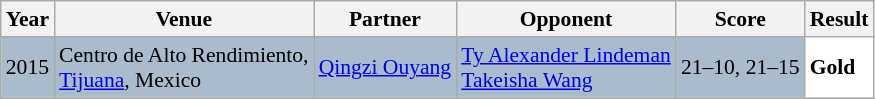<table class="sortable wikitable" style="font-size: 90%;">
<tr>
<th>Year</th>
<th>Venue</th>
<th>Partner</th>
<th>Opponent</th>
<th>Score</th>
<th>Result</th>
</tr>
<tr style="background:#AABBCC">
<td align="center">2015</td>
<td align="left">Centro de Alto Rendimiento,<br><a href='#'>Tijuana</a>, Mexico</td>
<td align="left"> <a href='#'>Qingzi Ouyang</a></td>
<td align="left"> <a href='#'>Ty Alexander Lindeman</a><br> <a href='#'>Takeisha Wang</a></td>
<td align="left">21–10, 21–15</td>
<td style="text-align:left; background:white"> <strong>Gold</strong></td>
</tr>
</table>
